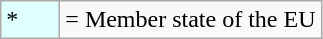<table class="sortable wikitable">
<tr>
<td style="background:lightcyan; border:1px solid #aaa; width:2em;">*</td>
<td>= Member state of the EU</td>
</tr>
</table>
